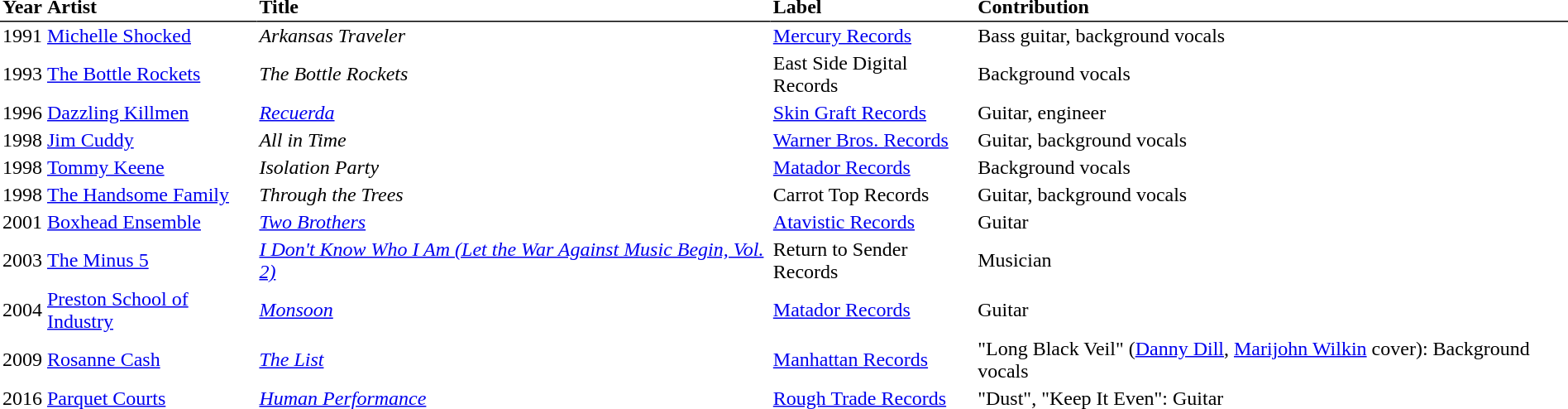<table border=0 cellpadding=2 style="border-collapse:collapse;">
<tr style="border-bottom:1px solid black;">
<th align=left>Year</th>
<th align=left>Artist</th>
<th align=left>Title</th>
<th align=left>Label</th>
<th align=left>Contribution</th>
</tr>
<tr>
<td>1991</td>
<td><a href='#'>Michelle Shocked</a></td>
<td><em>Arkansas Traveler</em></td>
<td><a href='#'>Mercury Records</a></td>
<td>Bass guitar, background vocals</td>
</tr>
<tr>
<td>1993</td>
<td><a href='#'>The Bottle Rockets</a></td>
<td><em>The Bottle Rockets</em></td>
<td>East Side Digital Records</td>
<td>Background vocals</td>
</tr>
<tr>
<td>1996</td>
<td><a href='#'>Dazzling Killmen</a></td>
<td><em><a href='#'>Recuerda</a></em></td>
<td><a href='#'>Skin Graft Records</a></td>
<td>Guitar, engineer</td>
</tr>
<tr>
<td>1998</td>
<td><a href='#'>Jim Cuddy</a></td>
<td><em>All in Time</em></td>
<td><a href='#'>Warner Bros. Records</a></td>
<td>Guitar, background vocals</td>
</tr>
<tr>
<td>1998</td>
<td><a href='#'>Tommy Keene</a></td>
<td><em>Isolation Party</em></td>
<td><a href='#'>Matador Records</a></td>
<td>Background vocals</td>
</tr>
<tr>
<td>1998</td>
<td><a href='#'>The Handsome Family</a></td>
<td><em>Through the Trees</em></td>
<td>Carrot Top Records</td>
<td>Guitar, background vocals</td>
</tr>
<tr>
<td>2001</td>
<td><a href='#'>Boxhead Ensemble</a></td>
<td><em><a href='#'>Two Brothers</a></em></td>
<td><a href='#'>Atavistic Records</a></td>
<td>Guitar</td>
</tr>
<tr>
<td>2003</td>
<td><a href='#'>The Minus 5</a></td>
<td><em><a href='#'>I Don't Know Who I Am (Let the War Against Music Begin, Vol. 2)</a></em></td>
<td>Return to Sender Records</td>
<td>Musician</td>
</tr>
<tr>
<td>2004</td>
<td><a href='#'>Preston School of Industry</a></td>
<td><em><a href='#'>Monsoon</a></em></td>
<td><a href='#'>Matador Records</a></td>
<td>Guitar</td>
</tr>
<tr>
<td>2009</td>
<td><a href='#'>Rosanne Cash</a></td>
<td><em><a href='#'>The List</a></em></td>
<td><a href='#'>Manhattan Records</a></td>
<td>"Long Black Veil" (<a href='#'>Danny Dill</a>, <a href='#'>Marijohn Wilkin</a> cover): Background vocals</td>
</tr>
<tr>
<td>2016</td>
<td><a href='#'>Parquet Courts</a></td>
<td><em><a href='#'>Human Performance</a></em></td>
<td><a href='#'>Rough Trade Records</a></td>
<td>"Dust", "Keep It Even": Guitar</td>
</tr>
</table>
